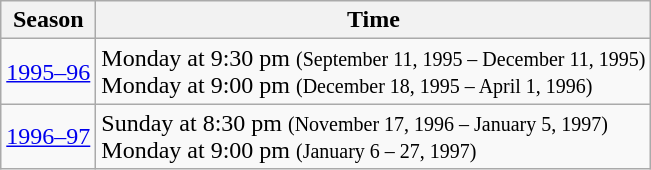<table class="wikitable">
<tr>
<th>Season</th>
<th>Time</th>
</tr>
<tr>
<td><a href='#'>1995–96</a></td>
<td>Monday at 9:30 pm <small>(September 11, 1995 – December 11, 1995)</small><br>Monday at 9:00 pm <small>(December 18, 1995 – April 1, 1996)</small></td>
</tr>
<tr>
<td><a href='#'>1996–97</a></td>
<td>Sunday at 8:30 pm <small>(November 17, 1996 – January 5, 1997)</small><br>Monday at 9:00 pm <small>(January 6 – 27, 1997)</small></td>
</tr>
</table>
